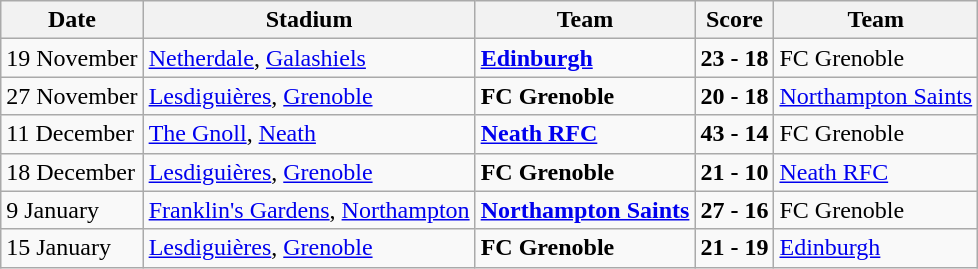<table border="5" class="wikitable gauche">
<tr ---->
<th>Date</th>
<th>Stadium</th>
<th>Team</th>
<th>Score</th>
<th>Team</th>
</tr>
<tr --->
<td>19 November</td>
<td><a href='#'>Netherdale</a>, <a href='#'>Galashiels</a> </td>
<td><strong><a href='#'>Edinburgh</a></strong></td>
<td align='center'><strong>23 - 18</strong></td>
<td>FC Grenoble</td>
</tr>
<tr --->
<td>27 November</td>
<td><a href='#'>Lesdiguières</a>, <a href='#'>Grenoble</a> </td>
<td><strong>FC Grenoble</strong></td>
<td align='center'><strong>20 - 18</strong></td>
<td><a href='#'>Northampton Saints</a></td>
</tr>
<tr -->
<td>11 December</td>
<td><a href='#'>The Gnoll</a>, <a href='#'>Neath</a> </td>
<td><strong><a href='#'>Neath RFC</a></strong></td>
<td align='center'><strong>43 - 14</strong></td>
<td>FC Grenoble</td>
</tr>
<tr ---->
<td>18 December</td>
<td><a href='#'>Lesdiguières</a>, <a href='#'>Grenoble</a> </td>
<td><strong>FC Grenoble</strong></td>
<td align='center'><strong>21 - 10</strong></td>
<td><a href='#'>Neath RFC</a></td>
</tr>
<tr ---->
<td>9 January</td>
<td><a href='#'>Franklin's Gardens</a>, <a href='#'>Northampton</a> </td>
<td><strong><a href='#'>Northampton Saints</a></strong></td>
<td align='center'><strong>27 - 16</strong></td>
<td>FC Grenoble</td>
</tr>
<tr ---->
<td>15 January</td>
<td><a href='#'>Lesdiguières</a>, <a href='#'>Grenoble</a> </td>
<td><strong>FC Grenoble</strong></td>
<td align='center'><strong>21 - 19</strong></td>
<td><a href='#'>Edinburgh</a></td>
</tr>
</table>
